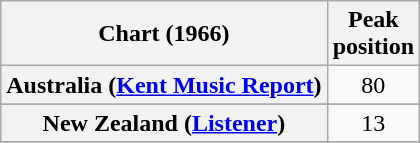<table class="wikitable sortable plainrowheaders" style="text-align:center">
<tr>
<th>Chart (1966)</th>
<th>Peak<br>position</th>
</tr>
<tr>
<th scope="row">Australia (<a href='#'>Kent Music Report</a>)</th>
<td>80</td>
</tr>
<tr>
</tr>
<tr>
</tr>
<tr>
</tr>
<tr>
</tr>
<tr>
<th scope="row">New Zealand (<a href='#'>Listener</a>)</th>
<td>13</td>
</tr>
<tr>
</tr>
</table>
